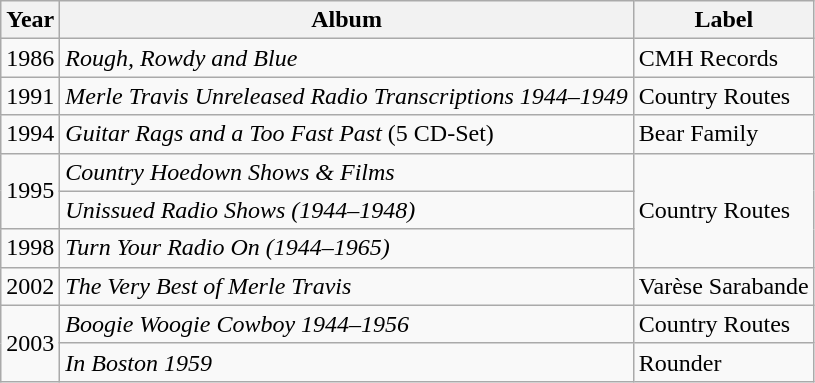<table class="wikitable">
<tr>
<th>Year</th>
<th>Album</th>
<th>Label</th>
</tr>
<tr>
<td>1986</td>
<td><em>Rough, Rowdy and Blue</em></td>
<td>CMH Records</td>
</tr>
<tr>
<td>1991</td>
<td><em>Merle Travis Unreleased Radio Transcriptions 1944–1949</em></td>
<td>Country Routes</td>
</tr>
<tr>
<td>1994</td>
<td><em>Guitar Rags and a Too Fast Past</em> (5 CD-Set)</td>
<td>Bear Family</td>
</tr>
<tr>
<td rowspan="2">1995</td>
<td><em>Country Hoedown Shows & Films</em></td>
<td rowspan="3">Country Routes</td>
</tr>
<tr>
<td><em>Unissued Radio Shows (1944–1948)</em></td>
</tr>
<tr>
<td>1998</td>
<td><em>Turn Your Radio On (1944–1965)</em></td>
</tr>
<tr>
<td>2002</td>
<td><em>The Very Best of Merle Travis</em></td>
<td>Varèse Sarabande</td>
</tr>
<tr>
<td rowspan="2">2003</td>
<td><em>Boogie Woogie Cowboy 1944–1956</em></td>
<td>Country Routes</td>
</tr>
<tr>
<td><em>In Boston 1959</em></td>
<td>Rounder</td>
</tr>
</table>
